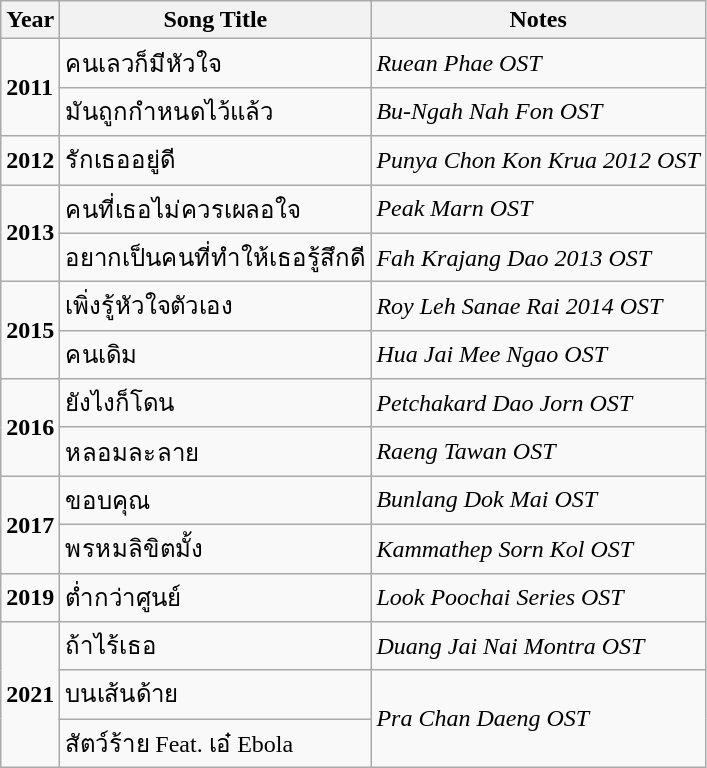<table class="wikitable">
<tr>
<th>Year</th>
<th>Song Title</th>
<th>Notes</th>
</tr>
<tr>
<td rowspan = "2"><strong>2011</strong></td>
<td>คนเลวก็มีหัวใจ</td>
<td><em>Ruean Phae OST</em></td>
</tr>
<tr>
<td>มันถูกกำหนดไว้แล้ว</td>
<td><em>Bu-Ngah Nah Fon OST</em></td>
</tr>
<tr>
<td><strong>2012</strong></td>
<td>รักเธออยู่ดี</td>
<td><em>Punya Chon Kon Krua 2012 OST</em></td>
</tr>
<tr>
<td rowspan = "2"><strong>2013</strong></td>
<td>คนที่เธอไม่ควรเผลอใจ</td>
<td><em>Peak Marn OST</em></td>
</tr>
<tr>
<td>อยากเป็นคนที่ทำให้เธอรู้สึกดี</td>
<td><em>Fah Krajang Dao 2013 OST</em></td>
</tr>
<tr>
<td rowspan = "2"><strong>2015</strong></td>
<td>เพิ่งรู้หัวใจตัวเอง</td>
<td><em>Roy Leh Sanae Rai 2014 OST</em></td>
</tr>
<tr>
<td>คนเดิม</td>
<td><em>Hua Jai Mee Ngao OST</em></td>
</tr>
<tr>
<td rowspan = "2"><strong>2016</strong></td>
<td>ยังไงก็โดน</td>
<td><em>Petchakard Dao Jorn OST</em></td>
</tr>
<tr>
<td>หลอมละลาย</td>
<td><em>Raeng Tawan OST</em></td>
</tr>
<tr>
<td rowspan = "2"><strong>2017</strong></td>
<td>ขอบคุณ</td>
<td><em>Bunlang Dok Mai OST</em></td>
</tr>
<tr>
<td>พรหมลิขิตมั้ง</td>
<td><em>Kammathep Sorn Kol OST</em></td>
</tr>
<tr>
<td><strong>2019</strong></td>
<td>ต่ำกว่าศูนย์</td>
<td><em>Look Poochai Series OST</em></td>
</tr>
<tr>
<td rowspan = "3"><strong>2021</strong></td>
<td>ถ้าไร้เธอ</td>
<td><em>Duang Jai Nai Montra OST</em></td>
</tr>
<tr>
<td>บนเส้นด้าย</td>
<td rowspan = "2"><em>Pra Chan Daeng OST</em></td>
</tr>
<tr>
<td>สัตว์ร้าย Feat. เอ๋ Ebola</td>
</tr>
</table>
